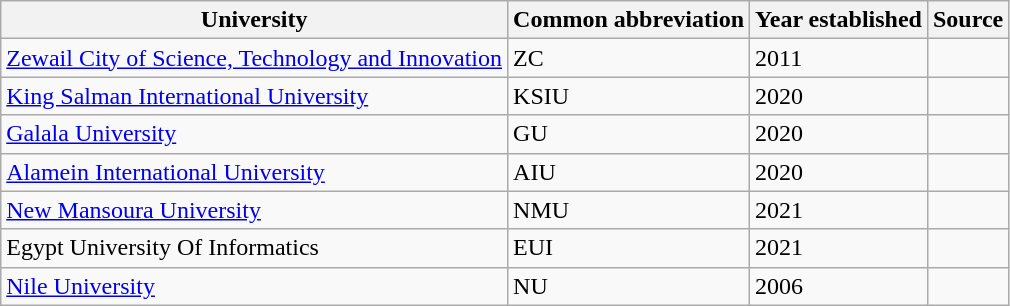<table class="wikitable sortable">
<tr>
<th>University</th>
<th>Common abbreviation</th>
<th>Year established</th>
<th>Source</th>
</tr>
<tr>
<td><a href='#'>Zewail City of Science, Technology and Innovation</a></td>
<td>ZC</td>
<td>2011</td>
<td></td>
</tr>
<tr>
<td><a href='#'>King Salman International University</a></td>
<td>KSIU</td>
<td>2020</td>
<td></td>
</tr>
<tr>
<td><a href='#'>Galala University</a></td>
<td>GU</td>
<td>2020</td>
<td></td>
</tr>
<tr>
<td><a href='#'>Alamein International University</a></td>
<td>AIU</td>
<td>2020</td>
<td></td>
</tr>
<tr>
<td><a href='#'>New Mansoura University</a></td>
<td>NMU</td>
<td>2021</td>
<td></td>
</tr>
<tr>
<td>Egypt University Of Informatics</td>
<td>EUI</td>
<td>2021</td>
<td></td>
</tr>
<tr>
<td><a href='#'>Nile University</a></td>
<td>NU</td>
<td>2006</td>
<td></td>
</tr>
</table>
